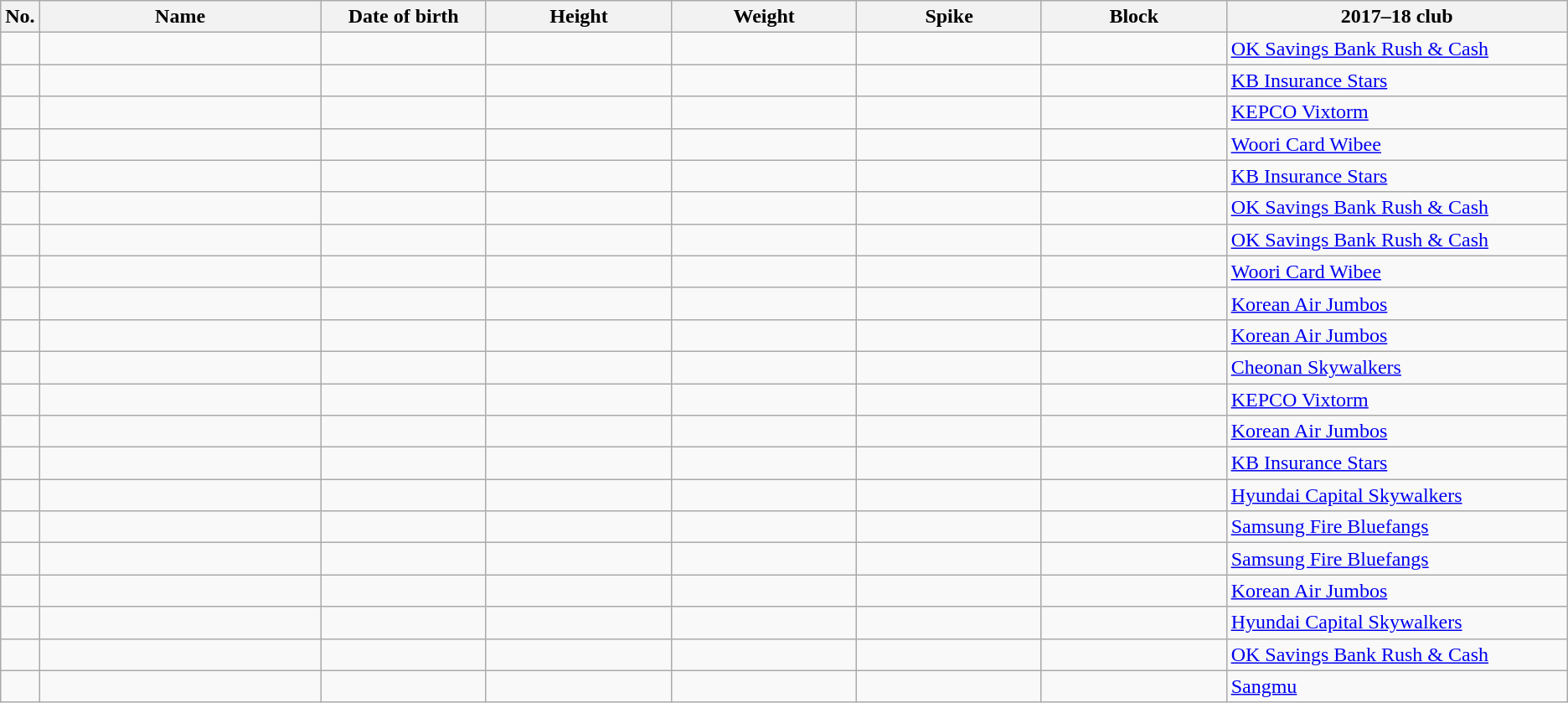<table class="wikitable sortable" style="font-size:100%; text-align:center;">
<tr>
<th>No.</th>
<th style="width:14em">Name</th>
<th style="width:8em">Date of birth</th>
<th style="width:9em">Height</th>
<th style="width:9em">Weight</th>
<th style="width:9em">Spike</th>
<th style="width:9em">Block</th>
<th style="width:17em">2017–18 club</th>
</tr>
<tr>
<td></td>
<td style="text-align:left;"></td>
<td style="text-align:right;"></td>
<td></td>
<td></td>
<td></td>
<td></td>
<td style="text-align:left;"> <a href='#'>OK Savings Bank Rush & Cash</a></td>
</tr>
<tr>
<td></td>
<td style="text-align:left;"></td>
<td style="text-align:right;"></td>
<td></td>
<td></td>
<td></td>
<td></td>
<td style="text-align:left;"> <a href='#'>KB Insurance Stars</a></td>
</tr>
<tr>
<td></td>
<td style="text-align:left;"></td>
<td style="text-align:right;"></td>
<td></td>
<td></td>
<td></td>
<td></td>
<td style="text-align:left;"> <a href='#'>KEPCO Vixtorm</a></td>
</tr>
<tr>
<td></td>
<td style="text-align:left;"></td>
<td style="text-align:right;"></td>
<td></td>
<td></td>
<td></td>
<td></td>
<td style="text-align:left;"> <a href='#'>Woori Card Wibee</a></td>
</tr>
<tr>
<td></td>
<td style="text-align:left;"></td>
<td style="text-align:right;"></td>
<td></td>
<td></td>
<td></td>
<td></td>
<td style="text-align:left;"> <a href='#'>KB Insurance Stars</a></td>
</tr>
<tr>
<td></td>
<td style="text-align:left;"></td>
<td style="text-align:right;"></td>
<td></td>
<td></td>
<td></td>
<td></td>
<td style="text-align:left;"> <a href='#'>OK Savings Bank Rush & Cash</a></td>
</tr>
<tr>
<td></td>
<td style="text-align:left;"></td>
<td style="text-align:right;"></td>
<td></td>
<td></td>
<td></td>
<td></td>
<td style="text-align:left;"> <a href='#'>OK Savings Bank Rush & Cash</a></td>
</tr>
<tr>
<td></td>
<td style="text-align:left;"></td>
<td style="text-align:right;"></td>
<td></td>
<td></td>
<td></td>
<td></td>
<td style="text-align:left;"> <a href='#'>Woori Card Wibee</a></td>
</tr>
<tr>
<td></td>
<td style="text-align:left;"></td>
<td style="text-align:right;"></td>
<td></td>
<td></td>
<td></td>
<td></td>
<td style="text-align:left;"> <a href='#'>Korean Air Jumbos</a></td>
</tr>
<tr>
<td></td>
<td style="text-align:left;"></td>
<td style="text-align:right;"></td>
<td></td>
<td></td>
<td></td>
<td></td>
<td style="text-align:left;"> <a href='#'>Korean Air Jumbos</a></td>
</tr>
<tr>
<td></td>
<td style="text-align:left;"></td>
<td style="text-align:right;"></td>
<td></td>
<td></td>
<td></td>
<td></td>
<td style="text-align:left;"> <a href='#'>Cheonan Skywalkers</a></td>
</tr>
<tr>
<td></td>
<td style="text-align:left;"></td>
<td style="text-align:right;"></td>
<td></td>
<td></td>
<td></td>
<td></td>
<td style="text-align:left;"> <a href='#'>KEPCO Vixtorm</a></td>
</tr>
<tr>
<td></td>
<td style="text-align:left;"></td>
<td style="text-align:right;"></td>
<td></td>
<td></td>
<td></td>
<td></td>
<td style="text-align:left;"> <a href='#'>Korean Air Jumbos</a></td>
</tr>
<tr>
<td></td>
<td style="text-align:left;"></td>
<td style="text-align:right;"></td>
<td></td>
<td></td>
<td></td>
<td></td>
<td style="text-align:left;"> <a href='#'>KB Insurance Stars</a></td>
</tr>
<tr>
<td></td>
<td style="text-align:left;"></td>
<td style="text-align:right;"></td>
<td></td>
<td></td>
<td></td>
<td></td>
<td style="text-align:left;"> <a href='#'>Hyundai Capital Skywalkers</a></td>
</tr>
<tr>
<td></td>
<td style="text-align:left;"></td>
<td style="text-align:right;"></td>
<td></td>
<td></td>
<td></td>
<td></td>
<td style="text-align:left;"> <a href='#'>Samsung Fire Bluefangs</a></td>
</tr>
<tr>
<td></td>
<td style="text-align:left;"></td>
<td style="text-align:right;"></td>
<td></td>
<td></td>
<td></td>
<td></td>
<td style="text-align:left;"> <a href='#'>Samsung Fire Bluefangs</a></td>
</tr>
<tr>
<td></td>
<td style="text-align:left;"></td>
<td style="text-align:right;"></td>
<td></td>
<td></td>
<td></td>
<td></td>
<td style="text-align:left;"> <a href='#'>Korean Air Jumbos</a></td>
</tr>
<tr>
<td></td>
<td style="text-align:left;"></td>
<td style="text-align:right;"></td>
<td></td>
<td></td>
<td></td>
<td></td>
<td style="text-align:left;"> <a href='#'>Hyundai Capital Skywalkers</a></td>
</tr>
<tr>
<td></td>
<td style="text-align:left;"></td>
<td style="text-align:right;"></td>
<td></td>
<td></td>
<td></td>
<td></td>
<td style="text-align:left;"> <a href='#'>OK Savings Bank Rush & Cash</a></td>
</tr>
<tr>
<td></td>
<td style="text-align:left;"></td>
<td style="text-align:right;"></td>
<td></td>
<td></td>
<td></td>
<td></td>
<td style="text-align:left;"> <a href='#'>Sangmu</a></td>
</tr>
</table>
